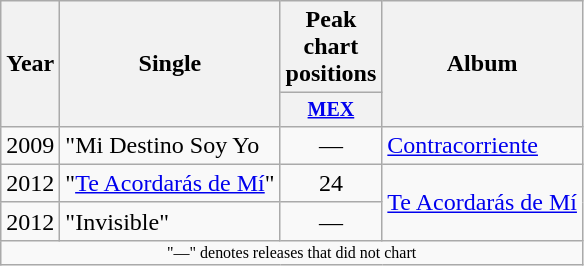<table class="wikitable" style="text-align:center;">
<tr>
<th rowspan="2">Year</th>
<th rowspan="2">Single</th>
<th colspan="1">Peak chart positions</th>
<th rowspan="2">Album</th>
</tr>
<tr style="font-size:smaller;">
<th style="width:35px;"><a href='#'>MEX</a></th>
</tr>
<tr>
<td>2009</td>
<td style="text-align:left;">"Mi Destino Soy Yo<em></td>
<td>—</td>
<td style="text-align:left;"></em><a href='#'>Contracorriente</a><em></td>
</tr>
<tr>
<td>2012</td>
<td style="text-align:left;">"<a href='#'>Te Acordarás de Mí</a>"</td>
<td>24</td>
<td style="text-align:left;" rowspan=2></em><a href='#'>Te Acordarás de Mí</a><em></td>
</tr>
<tr>
<td>2012</td>
<td style="text-align:left;">"Invisible"</td>
<td>—</td>
</tr>
<tr>
<td colspan="20" style="font-size:8pt">"—" denotes releases that did not chart</td>
</tr>
</table>
